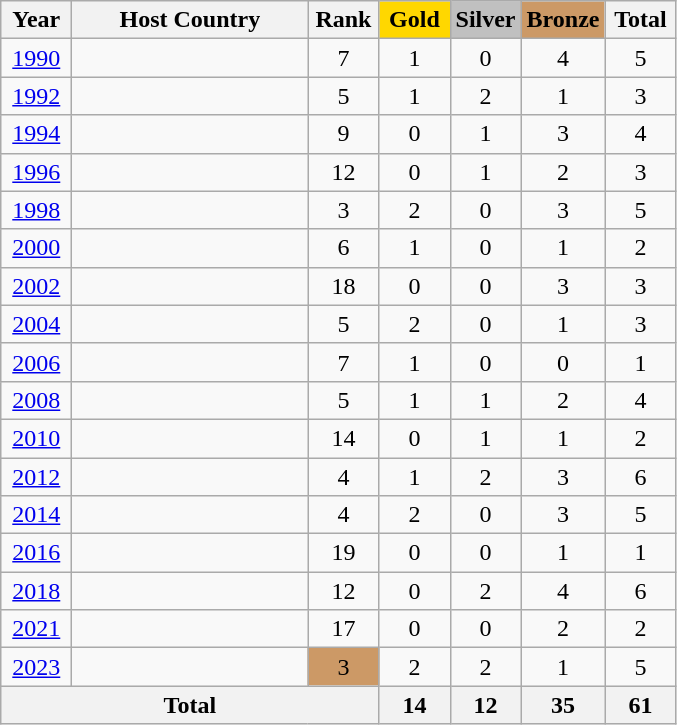<table class="wikitable">
<tr>
<th width=40>Year</th>
<th width=150>Host Country</th>
<th width=40>Rank</th>
<td width=40 bgcolor=gold align="center"><strong>Gold</strong></td>
<td width=40 bgcolor=silver align="center"><strong>Silver</strong></td>
<td width=4 bgcolor=#cc9966 align="center"><strong>Bronze</strong></td>
<th width=40>Total</th>
</tr>
<tr align="center">
<td><a href='#'>1990</a></td>
<td align="left"></td>
<td>7</td>
<td>1</td>
<td>0</td>
<td>4</td>
<td>5</td>
</tr>
<tr align="center">
<td><a href='#'>1992</a></td>
<td align="left"></td>
<td>5</td>
<td>1</td>
<td>2</td>
<td>1</td>
<td>3</td>
</tr>
<tr align="center">
<td><a href='#'>1994</a></td>
<td align="left"></td>
<td>9</td>
<td>0</td>
<td>1</td>
<td>3</td>
<td>4</td>
</tr>
<tr align="center">
<td><a href='#'>1996</a></td>
<td align="left"></td>
<td>12</td>
<td>0</td>
<td>1</td>
<td>2</td>
<td>3</td>
</tr>
<tr align="center">
<td><a href='#'>1998</a></td>
<td align="left"></td>
<td>3</td>
<td>2</td>
<td>0</td>
<td>3</td>
<td>5</td>
</tr>
<tr align="center">
<td><a href='#'>2000</a></td>
<td align="left"></td>
<td>6</td>
<td>1</td>
<td>0</td>
<td>1</td>
<td>2</td>
</tr>
<tr align="center">
<td><a href='#'>2002</a></td>
<td align="left"></td>
<td>18</td>
<td>0</td>
<td>0</td>
<td>3</td>
<td>3</td>
</tr>
<tr align="center">
<td><a href='#'>2004</a></td>
<td align="left"></td>
<td>5</td>
<td>2</td>
<td>0</td>
<td>1</td>
<td>3</td>
</tr>
<tr align="center">
<td><a href='#'>2006</a></td>
<td align="left"></td>
<td>7</td>
<td>1</td>
<td>0</td>
<td>0</td>
<td>1</td>
</tr>
<tr align="center">
<td><a href='#'>2008</a></td>
<td align="left"></td>
<td>5</td>
<td>1</td>
<td>1</td>
<td>2</td>
<td>4</td>
</tr>
<tr align="center">
<td><a href='#'>2010</a></td>
<td align="left"></td>
<td>14</td>
<td>0</td>
<td>1</td>
<td>1</td>
<td>2</td>
</tr>
<tr align="center">
<td><a href='#'>2012</a></td>
<td align="left"></td>
<td>4</td>
<td>1</td>
<td>2</td>
<td>3</td>
<td>6</td>
</tr>
<tr align="center">
<td><a href='#'>2014</a></td>
<td align="left"></td>
<td>4</td>
<td>2</td>
<td>0</td>
<td>3</td>
<td>5</td>
</tr>
<tr align="center">
<td><a href='#'>2016</a></td>
<td align="left"></td>
<td>19</td>
<td>0</td>
<td>0</td>
<td>1</td>
<td>1</td>
</tr>
<tr align="center">
<td><a href='#'>2018</a></td>
<td align="left"></td>
<td>12</td>
<td>0</td>
<td>2</td>
<td>4</td>
<td>6</td>
</tr>
<tr align="center">
<td><a href='#'>2021</a></td>
<td align="left"></td>
<td>17</td>
<td>0</td>
<td>0</td>
<td>2</td>
<td>2</td>
</tr>
<tr align="center">
<td><a href='#'>2023</a></td>
<td align="left"></td>
<td bgcolor=cc9966>3</td>
<td>2</td>
<td>2</td>
<td>1</td>
<td>5</td>
</tr>
<tr align="center">
<th align="left"; colspan=3>Total</th>
<th>14</th>
<th>12</th>
<th>35</th>
<th>61</th>
</tr>
</table>
